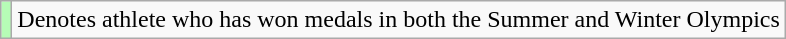<table class="wikitable">
<tr>
<td style="text-align:center; background:#b6fcb6;"></td>
<td>Denotes athlete who has won medals in both the Summer and Winter Olympics</td>
</tr>
</table>
